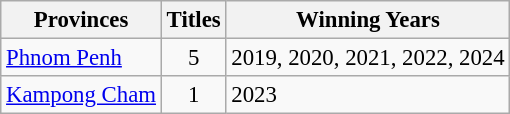<table class="wikitable" style="font-size: 95%;">
<tr>
<th>Provinces</th>
<th>Titles</th>
<th>Winning Years</th>
</tr>
<tr>
<td><a href='#'>Phnom Penh</a></td>
<td align="center">5</td>
<td>2019, 2020, 2021, 2022, 2024</td>
</tr>
<tr>
<td><a href='#'>Kampong Cham</a></td>
<td align="center">1</td>
<td>2023</td>
</tr>
</table>
